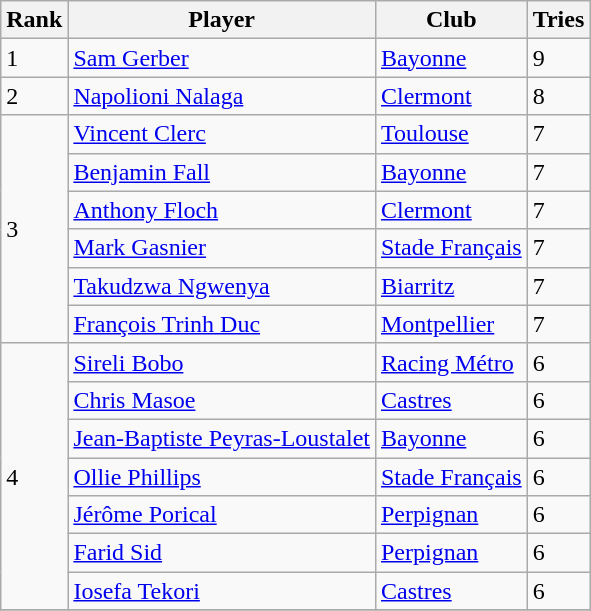<table class="wikitable">
<tr>
<th>Rank</th>
<th>Player</th>
<th>Club</th>
<th>Tries</th>
</tr>
<tr>
<td>1</td>
<td> <a href='#'>Sam Gerber</a></td>
<td><a href='#'>Bayonne</a></td>
<td>9</td>
</tr>
<tr>
<td>2</td>
<td> <a href='#'>Napolioni Nalaga</a></td>
<td><a href='#'>Clermont</a></td>
<td>8</td>
</tr>
<tr>
<td rowspan=6>3</td>
<td> <a href='#'>Vincent Clerc</a></td>
<td><a href='#'>Toulouse</a></td>
<td>7</td>
</tr>
<tr>
<td> <a href='#'>Benjamin Fall</a></td>
<td><a href='#'>Bayonne</a></td>
<td>7</td>
</tr>
<tr>
<td> <a href='#'>Anthony Floch</a></td>
<td><a href='#'>Clermont</a></td>
<td>7</td>
</tr>
<tr>
<td> <a href='#'>Mark Gasnier</a></td>
<td><a href='#'>Stade Français</a></td>
<td>7</td>
</tr>
<tr>
<td> <a href='#'>Takudzwa Ngwenya</a></td>
<td><a href='#'>Biarritz</a></td>
<td>7</td>
</tr>
<tr>
<td> <a href='#'>François Trinh Duc</a></td>
<td><a href='#'>Montpellier</a></td>
<td>7</td>
</tr>
<tr>
<td rowspan=7>4</td>
<td> <a href='#'>Sireli Bobo</a></td>
<td><a href='#'>Racing Métro</a></td>
<td>6</td>
</tr>
<tr>
<td> <a href='#'>Chris Masoe</a></td>
<td><a href='#'>Castres</a></td>
<td>6</td>
</tr>
<tr>
<td> <a href='#'>Jean-Baptiste Peyras-Loustalet</a></td>
<td><a href='#'>Bayonne</a></td>
<td>6</td>
</tr>
<tr>
<td> <a href='#'>Ollie Phillips</a></td>
<td><a href='#'>Stade Français</a></td>
<td>6</td>
</tr>
<tr>
<td> <a href='#'>Jérôme Porical</a></td>
<td><a href='#'>Perpignan</a></td>
<td>6</td>
</tr>
<tr>
<td> <a href='#'>Farid Sid</a></td>
<td><a href='#'>Perpignan</a></td>
<td>6</td>
</tr>
<tr>
<td> <a href='#'>Iosefa Tekori</a></td>
<td><a href='#'>Castres</a></td>
<td>6</td>
</tr>
<tr>
</tr>
</table>
